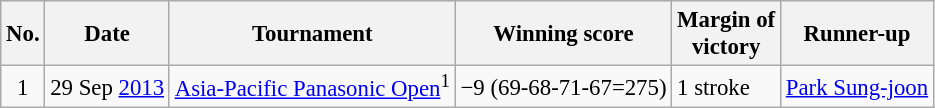<table class="wikitable" style="font-size:95%;">
<tr>
<th>No.</th>
<th>Date</th>
<th>Tournament</th>
<th>Winning score</th>
<th>Margin of<br>victory</th>
<th>Runner-up</th>
</tr>
<tr>
<td align=center>1</td>
<td align=right>29 Sep <a href='#'>2013</a></td>
<td><a href='#'>Asia-Pacific Panasonic Open</a><sup>1</sup></td>
<td>−9 (69-68-71-67=275)</td>
<td>1 stroke</td>
<td> <a href='#'>Park Sung-joon</a></td>
</tr>
</table>
